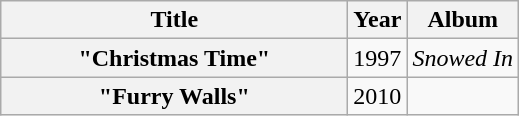<table class="wikitable plainrowheaders" style="text-align:center;" border="1">
<tr>
<th scope="colw" style="width:14em;">Title</th>
<th scope="col">Year</th>
<th scope="col">Album</th>
</tr>
<tr>
<th scope="row">"Christmas Time"</th>
<td>1997</td>
<td><em>Snowed In</em></td>
</tr>
<tr>
<th scope="row">"Furry Walls"</th>
<td>2010</td>
<td></td>
</tr>
</table>
